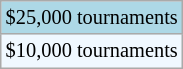<table class="wikitable" style="font-size:85%">
<tr style="background:lightblue;">
<td>$25,000 tournaments</td>
</tr>
<tr style="background:#f0f8ff;">
<td>$10,000 tournaments</td>
</tr>
</table>
